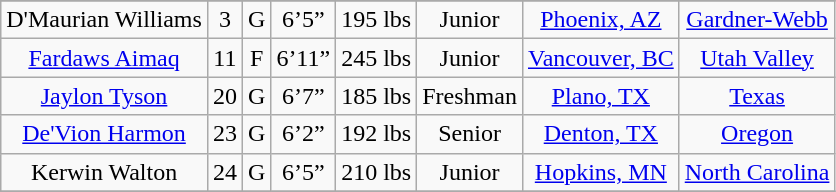<table class="wikitable sortable" style="text-align: center">
<tr align=center>
</tr>
<tr>
<td>D'Maurian Williams</td>
<td>3</td>
<td>G</td>
<td>6’5”</td>
<td>195 lbs</td>
<td>Junior</td>
<td><a href='#'>Phoenix, AZ</a></td>
<td><a href='#'>Gardner-Webb</a></td>
</tr>
<tr>
<td><a href='#'>Fardaws Aimaq</a></td>
<td>11</td>
<td>F</td>
<td>6’11”</td>
<td>245 lbs</td>
<td> Junior</td>
<td><a href='#'>Vancouver, BC</a></td>
<td><a href='#'>Utah Valley</a></td>
</tr>
<tr>
<td><a href='#'>Jaylon Tyson</a></td>
<td>20</td>
<td>G</td>
<td>6’7”</td>
<td>185 lbs</td>
<td> Freshman</td>
<td><a href='#'>Plano, TX</a></td>
<td><a href='#'>Texas</a></td>
</tr>
<tr>
<td><a href='#'>De'Vion Harmon</a></td>
<td>23</td>
<td>G</td>
<td>6’2”</td>
<td>192 lbs</td>
<td>Senior</td>
<td><a href='#'>Denton, TX</a></td>
<td><a href='#'>Oregon</a></td>
</tr>
<tr>
<td>Kerwin Walton</td>
<td>24</td>
<td>G</td>
<td>6’5”</td>
<td>210 lbs</td>
<td>Junior</td>
<td><a href='#'>Hopkins, MN</a></td>
<td><a href='#'>North Carolina</a></td>
</tr>
<tr>
</tr>
</table>
